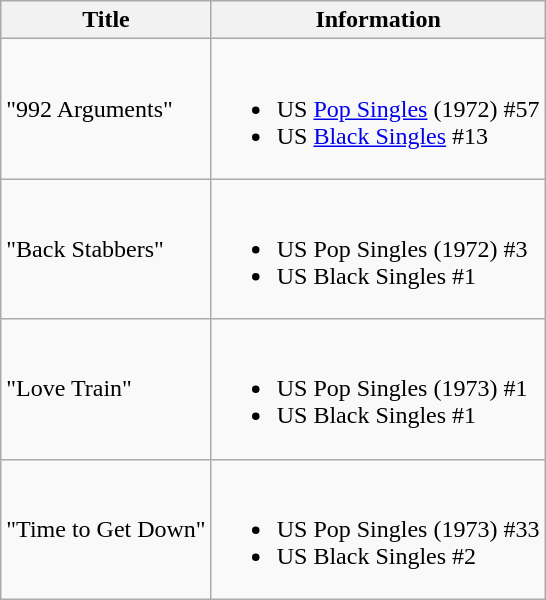<table class="wikitable" border="1">
<tr>
<th>Title</th>
<th>Information</th>
</tr>
<tr>
<td>"992 Arguments"</td>
<td><br><ul><li>US <a href='#'>Pop Singles</a> (1972) #57</li><li>US <a href='#'>Black Singles</a> #13</li></ul></td>
</tr>
<tr>
<td>"Back Stabbers"</td>
<td><br><ul><li>US Pop Singles (1972) #3</li><li>US Black Singles #1</li></ul></td>
</tr>
<tr>
<td>"Love Train"</td>
<td><br><ul><li>US Pop Singles (1973) #1</li><li>US Black Singles #1</li></ul></td>
</tr>
<tr>
<td>"Time to Get Down"</td>
<td><br><ul><li>US Pop Singles (1973) #33</li><li>US Black Singles #2</li></ul></td>
</tr>
</table>
